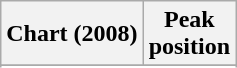<table class="wikitable sortable plainrowheaders" style="text-align:center">
<tr>
<th scope="col">Chart (2008)</th>
<th scope="col">Peak<br>position</th>
</tr>
<tr>
</tr>
<tr>
</tr>
<tr>
</tr>
</table>
